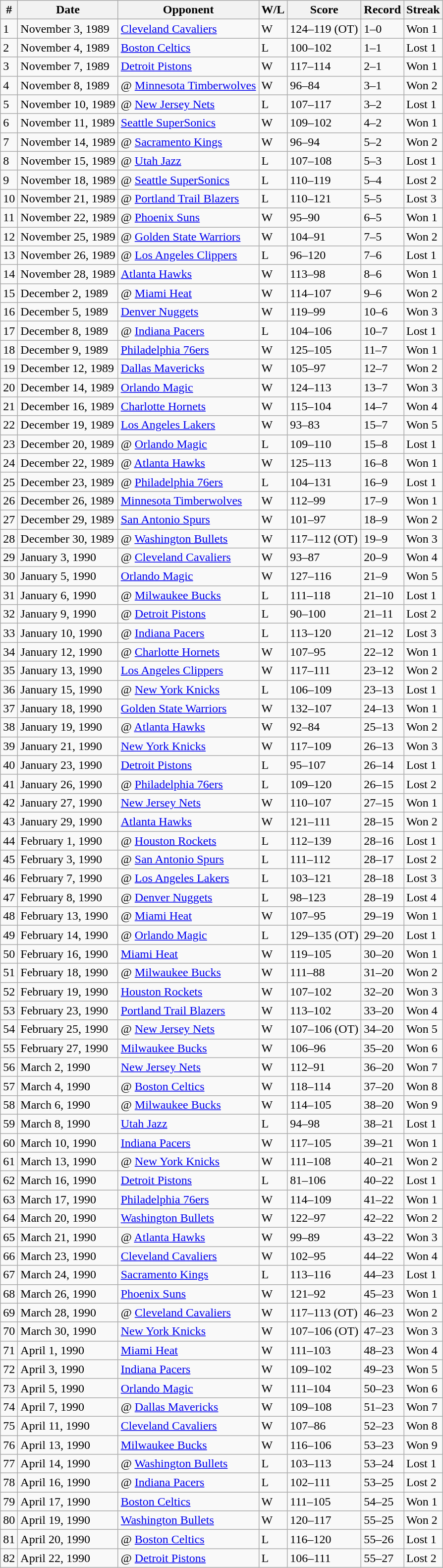<table class="wikitable">
<tr>
<th>#</th>
<th>Date</th>
<th>Opponent</th>
<th>W/L</th>
<th>Score</th>
<th>Record</th>
<th>Streak</th>
</tr>
<tr>
<td>1</td>
<td>November 3, 1989</td>
<td><a href='#'>Cleveland Cavaliers</a></td>
<td>W</td>
<td>124–119 (OT)</td>
<td>1–0</td>
<td>Won 1</td>
</tr>
<tr>
<td>2</td>
<td>November 4, 1989</td>
<td><a href='#'>Boston Celtics</a></td>
<td>L</td>
<td>100–102</td>
<td>1–1</td>
<td>Lost 1</td>
</tr>
<tr>
<td>3</td>
<td>November 7, 1989</td>
<td><a href='#'>Detroit Pistons</a></td>
<td>W</td>
<td>117–114</td>
<td>2–1</td>
<td>Won 1</td>
</tr>
<tr>
<td>4</td>
<td>November 8, 1989</td>
<td>@ <a href='#'>Minnesota Timberwolves</a></td>
<td>W</td>
<td>96–84</td>
<td>3–1</td>
<td>Won 2</td>
</tr>
<tr>
<td>5</td>
<td>November 10, 1989</td>
<td>@ <a href='#'>New Jersey Nets</a></td>
<td>L</td>
<td>107–117</td>
<td>3–2</td>
<td>Lost 1</td>
</tr>
<tr>
<td>6</td>
<td>November 11, 1989</td>
<td><a href='#'>Seattle SuperSonics</a></td>
<td>W</td>
<td>109–102</td>
<td>4–2</td>
<td>Won 1</td>
</tr>
<tr>
<td>7</td>
<td>November 14, 1989</td>
<td>@ <a href='#'>Sacramento Kings</a></td>
<td>W</td>
<td>96–94</td>
<td>5–2</td>
<td>Won 2</td>
</tr>
<tr>
<td>8</td>
<td>November 15, 1989</td>
<td>@ <a href='#'>Utah Jazz</a></td>
<td>L</td>
<td>107–108</td>
<td>5–3</td>
<td>Lost 1</td>
</tr>
<tr>
<td>9</td>
<td>November 18, 1989</td>
<td>@ <a href='#'>Seattle SuperSonics</a></td>
<td>L</td>
<td>110–119</td>
<td>5–4</td>
<td>Lost 2</td>
</tr>
<tr>
<td>10</td>
<td>November 21, 1989</td>
<td>@ <a href='#'>Portland Trail Blazers</a></td>
<td>L</td>
<td>110–121</td>
<td>5–5</td>
<td>Lost 3</td>
</tr>
<tr>
<td>11</td>
<td>November 22, 1989</td>
<td>@ <a href='#'>Phoenix Suns</a></td>
<td>W</td>
<td>95–90</td>
<td>6–5</td>
<td>Won 1</td>
</tr>
<tr>
<td>12</td>
<td>November 25, 1989</td>
<td>@ <a href='#'>Golden State Warriors</a></td>
<td>W</td>
<td>104–91</td>
<td>7–5</td>
<td>Won 2</td>
</tr>
<tr>
<td>13</td>
<td>November 26, 1989</td>
<td>@ <a href='#'>Los Angeles Clippers</a></td>
<td>L</td>
<td>96–120</td>
<td>7–6</td>
<td>Lost 1</td>
</tr>
<tr>
<td>14</td>
<td>November 28, 1989</td>
<td><a href='#'>Atlanta Hawks</a></td>
<td>W</td>
<td>113–98</td>
<td>8–6</td>
<td>Won 1</td>
</tr>
<tr>
<td>15</td>
<td>December 2, 1989</td>
<td>@ <a href='#'>Miami Heat</a></td>
<td>W</td>
<td>114–107</td>
<td>9–6</td>
<td>Won 2</td>
</tr>
<tr>
<td>16</td>
<td>December 5, 1989</td>
<td><a href='#'>Denver Nuggets</a></td>
<td>W</td>
<td>119–99</td>
<td>10–6</td>
<td>Won 3</td>
</tr>
<tr>
<td>17</td>
<td>December 8, 1989</td>
<td>@ <a href='#'>Indiana Pacers</a></td>
<td>L</td>
<td>104–106</td>
<td>10–7</td>
<td>Lost 1</td>
</tr>
<tr>
<td>18</td>
<td>December 9, 1989</td>
<td><a href='#'>Philadelphia 76ers</a></td>
<td>W</td>
<td>125–105</td>
<td>11–7</td>
<td>Won 1</td>
</tr>
<tr>
<td>19</td>
<td>December 12, 1989</td>
<td><a href='#'>Dallas Mavericks</a></td>
<td>W</td>
<td>105–97</td>
<td>12–7</td>
<td>Won 2</td>
</tr>
<tr>
<td>20</td>
<td>December 14, 1989</td>
<td><a href='#'>Orlando Magic</a></td>
<td>W</td>
<td>124–113</td>
<td>13–7</td>
<td>Won 3</td>
</tr>
<tr>
<td>21</td>
<td>December 16, 1989</td>
<td><a href='#'>Charlotte Hornets</a></td>
<td>W</td>
<td>115–104</td>
<td>14–7</td>
<td>Won 4</td>
</tr>
<tr>
<td>22</td>
<td>December 19, 1989</td>
<td><a href='#'>Los Angeles Lakers</a></td>
<td>W</td>
<td>93–83</td>
<td>15–7</td>
<td>Won 5</td>
</tr>
<tr>
<td>23</td>
<td>December 20, 1989</td>
<td>@ <a href='#'>Orlando Magic</a></td>
<td>L</td>
<td>109–110</td>
<td>15–8</td>
<td>Lost 1</td>
</tr>
<tr>
<td>24</td>
<td>December 22, 1989</td>
<td>@ <a href='#'>Atlanta Hawks</a></td>
<td>W</td>
<td>125–113</td>
<td>16–8</td>
<td>Won 1</td>
</tr>
<tr>
<td>25</td>
<td>December 23, 1989</td>
<td>@ <a href='#'>Philadelphia 76ers</a></td>
<td>L</td>
<td>104–131</td>
<td>16–9</td>
<td>Lost 1</td>
</tr>
<tr>
<td>26</td>
<td>December 26, 1989</td>
<td><a href='#'>Minnesota Timberwolves</a></td>
<td>W</td>
<td>112–99</td>
<td>17–9</td>
<td>Won 1</td>
</tr>
<tr>
<td>27</td>
<td>December 29, 1989</td>
<td><a href='#'>San Antonio Spurs</a></td>
<td>W</td>
<td>101–97</td>
<td>18–9</td>
<td>Won 2</td>
</tr>
<tr>
<td>28</td>
<td>December 30, 1989</td>
<td>@ <a href='#'>Washington Bullets</a></td>
<td>W</td>
<td>117–112 (OT)</td>
<td>19–9</td>
<td>Won 3</td>
</tr>
<tr>
<td>29</td>
<td>January 3, 1990</td>
<td>@ <a href='#'>Cleveland Cavaliers</a></td>
<td>W</td>
<td>93–87</td>
<td>20–9</td>
<td>Won 4</td>
</tr>
<tr>
<td>30</td>
<td>January 5, 1990</td>
<td><a href='#'>Orlando Magic</a></td>
<td>W</td>
<td>127–116</td>
<td>21–9</td>
<td>Won 5</td>
</tr>
<tr>
<td>31</td>
<td>January 6, 1990</td>
<td>@ <a href='#'>Milwaukee Bucks</a></td>
<td>L</td>
<td>111–118</td>
<td>21–10</td>
<td>Lost 1</td>
</tr>
<tr>
<td>32</td>
<td>January 9, 1990</td>
<td>@ <a href='#'>Detroit Pistons</a></td>
<td>L</td>
<td>90–100</td>
<td>21–11</td>
<td>Lost 2</td>
</tr>
<tr>
<td>33</td>
<td>January 10, 1990</td>
<td>@ <a href='#'>Indiana Pacers</a></td>
<td>L</td>
<td>113–120</td>
<td>21–12</td>
<td>Lost 3</td>
</tr>
<tr>
<td>34</td>
<td>January 12, 1990</td>
<td>@ <a href='#'>Charlotte Hornets</a></td>
<td>W</td>
<td>107–95</td>
<td>22–12</td>
<td>Won 1</td>
</tr>
<tr>
<td>35</td>
<td>January 13, 1990</td>
<td><a href='#'>Los Angeles Clippers</a></td>
<td>W</td>
<td>117–111</td>
<td>23–12</td>
<td>Won 2</td>
</tr>
<tr>
<td>36</td>
<td>January 15, 1990</td>
<td>@ <a href='#'>New York Knicks</a></td>
<td>L</td>
<td>106–109</td>
<td>23–13</td>
<td>Lost 1</td>
</tr>
<tr>
<td>37</td>
<td>January 18, 1990</td>
<td><a href='#'>Golden State Warriors</a></td>
<td>W</td>
<td>132–107</td>
<td>24–13</td>
<td>Won 1</td>
</tr>
<tr>
<td>38</td>
<td>January 19, 1990</td>
<td>@ <a href='#'>Atlanta Hawks</a></td>
<td>W</td>
<td>92–84</td>
<td>25–13</td>
<td>Won 2</td>
</tr>
<tr>
<td>39</td>
<td>January 21, 1990</td>
<td><a href='#'>New York Knicks</a></td>
<td>W</td>
<td>117–109</td>
<td>26–13</td>
<td>Won 3</td>
</tr>
<tr>
<td>40</td>
<td>January 23, 1990</td>
<td><a href='#'>Detroit Pistons</a></td>
<td>L</td>
<td>95–107</td>
<td>26–14</td>
<td>Lost 1</td>
</tr>
<tr>
<td>41</td>
<td>January 26, 1990</td>
<td>@ <a href='#'>Philadelphia 76ers</a></td>
<td>L</td>
<td>109–120</td>
<td>26–15</td>
<td>Lost 2</td>
</tr>
<tr>
<td>42</td>
<td>January 27, 1990</td>
<td><a href='#'>New Jersey Nets</a></td>
<td>W</td>
<td>110–107</td>
<td>27–15</td>
<td>Won 1</td>
</tr>
<tr>
<td>43</td>
<td>January 29, 1990</td>
<td><a href='#'>Atlanta Hawks</a></td>
<td>W</td>
<td>121–111</td>
<td>28–15</td>
<td>Won 2</td>
</tr>
<tr>
<td>44</td>
<td>February 1, 1990</td>
<td>@ <a href='#'>Houston Rockets</a></td>
<td>L</td>
<td>112–139</td>
<td>28–16</td>
<td>Lost 1</td>
</tr>
<tr>
<td>45</td>
<td>February 3, 1990</td>
<td>@ <a href='#'>San Antonio Spurs</a></td>
<td>L</td>
<td>111–112</td>
<td>28–17</td>
<td>Lost 2</td>
</tr>
<tr>
<td>46</td>
<td>February 7, 1990</td>
<td>@ <a href='#'>Los Angeles Lakers</a></td>
<td>L</td>
<td>103–121</td>
<td>28–18</td>
<td>Lost 3</td>
</tr>
<tr>
<td>47</td>
<td>February 8, 1990</td>
<td>@ <a href='#'>Denver Nuggets</a></td>
<td>L</td>
<td>98–123</td>
<td>28–19</td>
<td>Lost 4</td>
</tr>
<tr>
<td>48</td>
<td>February 13, 1990</td>
<td>@ <a href='#'>Miami Heat</a></td>
<td>W</td>
<td>107–95</td>
<td>29–19</td>
<td>Won 1</td>
</tr>
<tr>
<td>49</td>
<td>February 14, 1990</td>
<td>@ <a href='#'>Orlando Magic</a></td>
<td>L</td>
<td>129–135 (OT)</td>
<td>29–20</td>
<td>Lost 1</td>
</tr>
<tr>
<td>50</td>
<td>February 16, 1990</td>
<td><a href='#'>Miami Heat</a></td>
<td>W</td>
<td>119–105</td>
<td>30–20</td>
<td>Won 1</td>
</tr>
<tr>
<td>51</td>
<td>February 18, 1990</td>
<td>@ <a href='#'>Milwaukee Bucks</a></td>
<td>W</td>
<td>111–88</td>
<td>31–20</td>
<td>Won 2</td>
</tr>
<tr>
<td>52</td>
<td>February 19, 1990</td>
<td><a href='#'>Houston Rockets</a></td>
<td>W</td>
<td>107–102</td>
<td>32–20</td>
<td>Won 3</td>
</tr>
<tr>
<td>53</td>
<td>February 23, 1990</td>
<td><a href='#'>Portland Trail Blazers</a></td>
<td>W</td>
<td>113–102</td>
<td>33–20</td>
<td>Won 4</td>
</tr>
<tr>
<td>54</td>
<td>February 25, 1990</td>
<td>@ <a href='#'>New Jersey Nets</a></td>
<td>W</td>
<td>107–106 (OT)</td>
<td>34–20</td>
<td>Won 5</td>
</tr>
<tr>
<td>55</td>
<td>February 27, 1990</td>
<td><a href='#'>Milwaukee Bucks</a></td>
<td>W</td>
<td>106–96</td>
<td>35–20</td>
<td>Won 6</td>
</tr>
<tr>
<td>56</td>
<td>March 2, 1990</td>
<td><a href='#'>New Jersey Nets</a></td>
<td>W</td>
<td>112–91</td>
<td>36–20</td>
<td>Won 7</td>
</tr>
<tr>
<td>57</td>
<td>March 4, 1990</td>
<td>@ <a href='#'>Boston Celtics</a></td>
<td>W</td>
<td>118–114</td>
<td>37–20</td>
<td>Won 8</td>
</tr>
<tr>
<td>58</td>
<td>March 6, 1990</td>
<td>@ <a href='#'>Milwaukee Bucks</a></td>
<td>W</td>
<td>114–105</td>
<td>38–20</td>
<td>Won 9</td>
</tr>
<tr>
<td>59</td>
<td>March 8, 1990</td>
<td><a href='#'>Utah Jazz</a></td>
<td>L</td>
<td>94–98</td>
<td>38–21</td>
<td>Lost 1</td>
</tr>
<tr>
<td>60</td>
<td>March 10, 1990</td>
<td><a href='#'>Indiana Pacers</a></td>
<td>W</td>
<td>117–105</td>
<td>39–21</td>
<td>Won 1</td>
</tr>
<tr>
<td>61</td>
<td>March 13, 1990</td>
<td>@ <a href='#'>New York Knicks</a></td>
<td>W</td>
<td>111–108</td>
<td>40–21</td>
<td>Won 2</td>
</tr>
<tr>
<td>62</td>
<td>March 16, 1990</td>
<td><a href='#'>Detroit Pistons</a></td>
<td>L</td>
<td>81–106</td>
<td>40–22</td>
<td>Lost 1</td>
</tr>
<tr>
<td>63</td>
<td>March 17, 1990</td>
<td><a href='#'>Philadelphia 76ers</a></td>
<td>W</td>
<td>114–109</td>
<td>41–22</td>
<td>Won 1</td>
</tr>
<tr>
<td>64</td>
<td>March 20, 1990</td>
<td><a href='#'>Washington Bullets</a></td>
<td>W</td>
<td>122–97</td>
<td>42–22</td>
<td>Won 2</td>
</tr>
<tr>
<td>65</td>
<td>March 21, 1990</td>
<td>@ <a href='#'>Atlanta Hawks</a></td>
<td>W</td>
<td>99–89</td>
<td>43–22</td>
<td>Won 3</td>
</tr>
<tr>
<td>66</td>
<td>March 23, 1990</td>
<td><a href='#'>Cleveland Cavaliers</a></td>
<td>W</td>
<td>102–95</td>
<td>44–22</td>
<td>Won 4</td>
</tr>
<tr>
<td>67</td>
<td>March 24, 1990</td>
<td><a href='#'>Sacramento Kings</a></td>
<td>L</td>
<td>113–116</td>
<td>44–23</td>
<td>Lost 1</td>
</tr>
<tr>
<td>68</td>
<td>March 26, 1990</td>
<td><a href='#'>Phoenix Suns</a></td>
<td>W</td>
<td>121–92</td>
<td>45–23</td>
<td>Won 1</td>
</tr>
<tr>
<td>69</td>
<td>March 28, 1990</td>
<td>@ <a href='#'>Cleveland Cavaliers</a></td>
<td>W</td>
<td>117–113 (OT)</td>
<td>46–23</td>
<td>Won 2</td>
</tr>
<tr>
<td>70</td>
<td>March 30, 1990</td>
<td><a href='#'>New York Knicks</a></td>
<td>W</td>
<td>107–106 (OT)</td>
<td>47–23</td>
<td>Won 3</td>
</tr>
<tr>
<td>71</td>
<td>April 1, 1990</td>
<td><a href='#'>Miami Heat</a></td>
<td>W</td>
<td>111–103</td>
<td>48–23</td>
<td>Won 4</td>
</tr>
<tr>
<td>72</td>
<td>April 3, 1990</td>
<td><a href='#'>Indiana Pacers</a></td>
<td>W</td>
<td>109–102</td>
<td>49–23</td>
<td>Won 5</td>
</tr>
<tr>
<td>73</td>
<td>April 5, 1990</td>
<td><a href='#'>Orlando Magic</a></td>
<td>W</td>
<td>111–104</td>
<td>50–23</td>
<td>Won 6</td>
</tr>
<tr>
<td>74</td>
<td>April 7, 1990</td>
<td>@ <a href='#'>Dallas Mavericks</a></td>
<td>W</td>
<td>109–108</td>
<td>51–23</td>
<td>Won 7</td>
</tr>
<tr>
<td>75</td>
<td>April 11, 1990</td>
<td><a href='#'>Cleveland Cavaliers</a></td>
<td>W</td>
<td>107–86</td>
<td>52–23</td>
<td>Won 8</td>
</tr>
<tr>
<td>76</td>
<td>April 13, 1990</td>
<td><a href='#'>Milwaukee Bucks</a></td>
<td>W</td>
<td>116–106</td>
<td>53–23</td>
<td>Won 9</td>
</tr>
<tr>
<td>77</td>
<td>April 14, 1990</td>
<td>@ <a href='#'>Washington Bullets</a></td>
<td>L</td>
<td>103–113</td>
<td>53–24</td>
<td>Lost 1</td>
</tr>
<tr>
<td>78</td>
<td>April 16, 1990</td>
<td>@ <a href='#'>Indiana Pacers</a></td>
<td>L</td>
<td>102–111</td>
<td>53–25</td>
<td>Lost 2</td>
</tr>
<tr>
<td>79</td>
<td>April 17, 1990</td>
<td><a href='#'>Boston Celtics</a></td>
<td>W</td>
<td>111–105</td>
<td>54–25</td>
<td>Won 1</td>
</tr>
<tr>
<td>80</td>
<td>April 19, 1990</td>
<td><a href='#'>Washington Bullets</a></td>
<td>W</td>
<td>120–117</td>
<td>55–25</td>
<td>Won 2</td>
</tr>
<tr>
<td>81</td>
<td>April 20, 1990</td>
<td>@ <a href='#'>Boston Celtics</a></td>
<td>L</td>
<td>116–120</td>
<td>55–26</td>
<td>Lost 1</td>
</tr>
<tr>
<td>82</td>
<td>April 22, 1990</td>
<td>@ <a href='#'>Detroit Pistons</a></td>
<td>L</td>
<td>106–111</td>
<td>55–27</td>
<td>Lost 2</td>
</tr>
</table>
